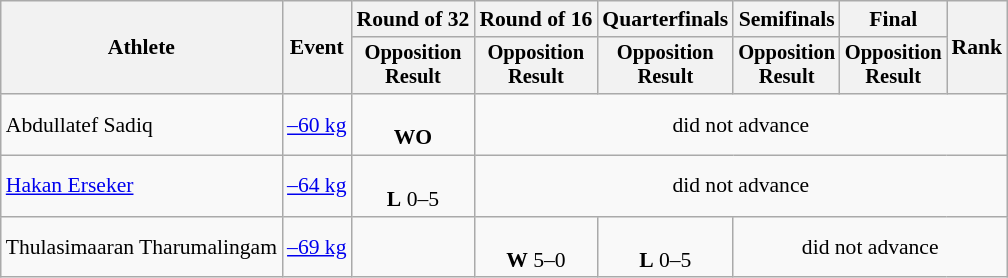<table class=wikitable style=font-size:90%;text-align:center>
<tr>
<th rowspan="2">Athlete</th>
<th rowspan="2">Event</th>
<th>Round of 32</th>
<th>Round of 16</th>
<th>Quarterfinals</th>
<th>Semifinals</th>
<th>Final</th>
<th rowspan=2>Rank</th>
</tr>
<tr style="font-size:95%">
<th>Opposition<br>Result</th>
<th>Opposition<br>Result</th>
<th>Opposition<br>Result</th>
<th>Opposition<br>Result</th>
<th>Opposition<br>Result</th>
</tr>
<tr>
<td align=left>Abdullatef Sadiq</td>
<td align=left><a href='#'>–60 kg</a></td>
<td><br><strong>WO</strong></td>
<td colspan=5>did not advance</td>
</tr>
<tr>
<td align=left><a href='#'>Hakan Erseker</a></td>
<td align=left><a href='#'>–64 kg</a></td>
<td><br><strong>L</strong> 0–5</td>
<td colspan=5>did not advance</td>
</tr>
<tr>
<td align=left>Thulasimaaran Tharumalingam</td>
<td align=left><a href='#'>–69 kg</a></td>
<td></td>
<td><br><strong>W</strong> 5–0</td>
<td><br><strong>L</strong> 0–5</td>
<td colspan=3>did not advance</td>
</tr>
</table>
